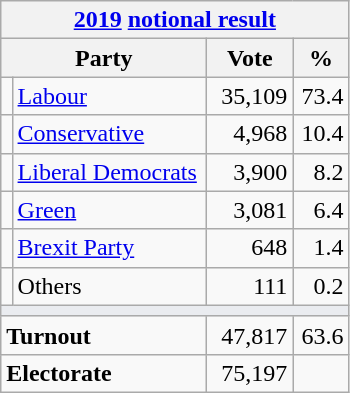<table class="wikitable">
<tr>
<th colspan="4"><a href='#'>2019</a> <a href='#'>notional result</a></th>
</tr>
<tr>
<th bgcolor="#DDDDFF" width="130px" colspan="2">Party</th>
<th bgcolor="#DDDDFF" width="50px">Vote</th>
<th bgcolor="#DDDDFF" width="30px">%</th>
</tr>
<tr>
<td></td>
<td><a href='#'>Labour</a></td>
<td align=right>35,109</td>
<td align=right>73.4</td>
</tr>
<tr>
<td></td>
<td><a href='#'>Conservative</a></td>
<td align=right>4,968</td>
<td align=right>10.4</td>
</tr>
<tr>
<td></td>
<td><a href='#'>Liberal Democrats</a></td>
<td align=right>3,900</td>
<td align=right>8.2</td>
</tr>
<tr>
<td></td>
<td><a href='#'>Green</a></td>
<td align=right>3,081</td>
<td align=right>6.4</td>
</tr>
<tr>
<td></td>
<td><a href='#'>Brexit Party</a></td>
<td align=right>648</td>
<td align=right>1.4</td>
</tr>
<tr>
<td></td>
<td>Others</td>
<td align=right>111</td>
<td align=right>0.2</td>
</tr>
<tr>
<td colspan="4" bgcolor="#EAECF0"></td>
</tr>
<tr>
<td colspan="2"><strong>Turnout</strong></td>
<td align=right>47,817</td>
<td align=right>63.6</td>
</tr>
<tr>
<td colspan="2"><strong>Electorate</strong></td>
<td align=right>75,197</td>
</tr>
</table>
